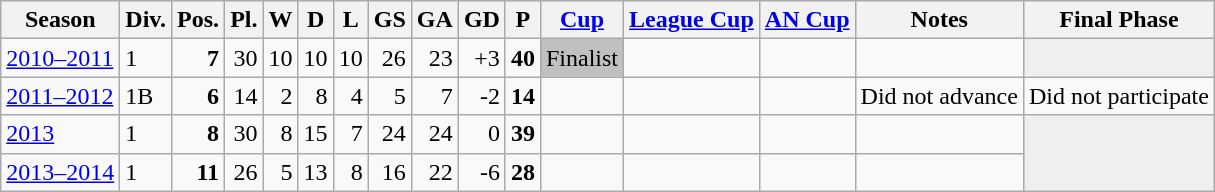<table class="wikitable">
<tr style="background:#efefef;">
<th>Season</th>
<th>Div.</th>
<th>Pos.</th>
<th>Pl.</th>
<th>W</th>
<th>D</th>
<th>L</th>
<th>GS</th>
<th>GA</th>
<th>GD</th>
<th>P</th>
<th><a href='#'>Cup</a></th>
<th><a href='#'>League Cup</a></th>
<th><a href='#'>AN Cup</a></th>
<th>Notes</th>
<th>Final Phase</th>
</tr>
<tr>
<td><a href='#'>2010–2011</a></td>
<td>1</td>
<td align=right><strong>7</strong></td>
<td align=right>30</td>
<td align=right>10</td>
<td align=right>10</td>
<td align=right>10</td>
<td align=right>26</td>
<td align=right>23</td>
<td align=right>+3</td>
<td align=right><strong>40</strong></td>
<td bgcolor=silver>Finalist</td>
<td></td>
<td></td>
<td></td>
<td bgcolor=EFEFEF></td>
</tr>
<tr>
<td><a href='#'>2011–2012</a></td>
<td>1B</td>
<td align=right><strong>6</strong></td>
<td align=right>14</td>
<td align=right>2</td>
<td align=right>8</td>
<td align=right>4</td>
<td align=right>5</td>
<td align=right>7</td>
<td align=right>-2</td>
<td align=right><strong>14</strong></td>
<td></td>
<td></td>
<td></td>
<td>Did not advance</td>
<td>Did not participate</td>
</tr>
<tr>
<td><a href='#'>2013</a></td>
<td>1</td>
<td align=right><strong>8</strong></td>
<td align=right>30</td>
<td align=right>8</td>
<td align=right>15</td>
<td align=right>7</td>
<td align=right>24</td>
<td align=right>24</td>
<td align=right>0</td>
<td align=right><strong>39</strong></td>
<td></td>
<td></td>
<td></td>
<td></td>
<td rowspan=2 bgcolor=#EFEFEF></td>
</tr>
<tr>
<td><a href='#'>2013–2014</a></td>
<td>1</td>
<td align=right><strong>11</strong></td>
<td align=right>26</td>
<td align=right>5</td>
<td align=right>13</td>
<td align=right>8</td>
<td align=right>16</td>
<td align=right>22</td>
<td align=right>-6</td>
<td align=right><strong>28</strong></td>
<td></td>
<td></td>
<td></td>
<td></td>
</tr>
</table>
